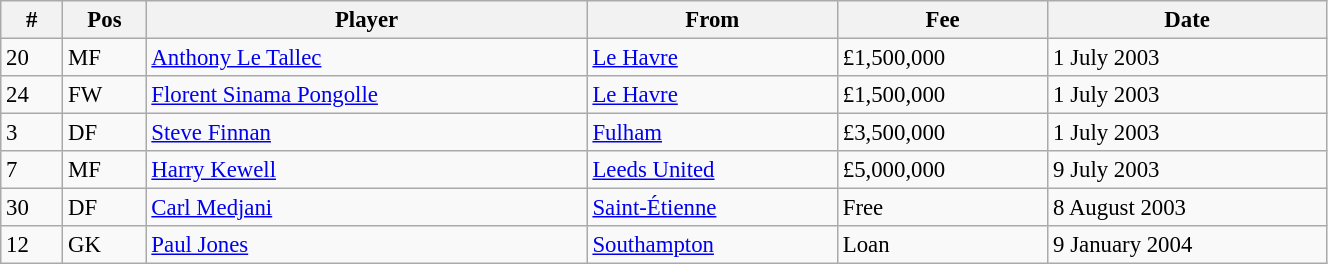<table class="wikitable" style="width:70%; text-align:center; font-size:95%; text-align:left;">
<tr>
<th>#</th>
<th>Pos</th>
<th>Player</th>
<th>From</th>
<th>Fee</th>
<th>Date</th>
</tr>
<tr>
<td>20</td>
<td>MF</td>
<td> <a href='#'>Anthony Le Tallec</a></td>
<td> <a href='#'>Le Havre</a></td>
<td>£1,500,000</td>
<td>1 July 2003</td>
</tr>
<tr>
<td>24</td>
<td>FW</td>
<td> <a href='#'>Florent Sinama Pongolle</a></td>
<td> <a href='#'>Le Havre</a></td>
<td>£1,500,000</td>
<td>1 July 2003</td>
</tr>
<tr>
<td>3</td>
<td>DF</td>
<td> <a href='#'>Steve Finnan</a></td>
<td> <a href='#'>Fulham</a></td>
<td>£3,500,000</td>
<td>1 July 2003</td>
</tr>
<tr>
<td>7</td>
<td>MF</td>
<td> <a href='#'>Harry Kewell</a></td>
<td> <a href='#'>Leeds United</a></td>
<td>£5,000,000</td>
<td>9 July 2003</td>
</tr>
<tr>
<td>30</td>
<td>DF</td>
<td> <a href='#'>Carl Medjani</a></td>
<td> <a href='#'>Saint-Étienne</a></td>
<td>Free</td>
<td>8 August 2003</td>
</tr>
<tr>
<td>12</td>
<td>GK</td>
<td> <a href='#'>Paul Jones</a></td>
<td> <a href='#'>Southampton</a></td>
<td>Loan</td>
<td>9 January 2004</td>
</tr>
</table>
